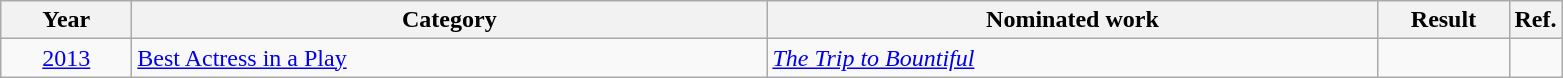<table class=wikitable>
<tr>
<th scope="col" style="width:5em;">Year</th>
<th scope="col" style="width:26em;">Category</th>
<th scope="col" style="width:25em;">Nominated work</th>
<th scope="col" style="width:5em;">Result</th>
<th>Ref.</th>
</tr>
<tr>
<td style="text-align:center;"><a href='#'>2013</a></td>
<td><a href='#'>Best Actress in a Play</a></td>
<td><em><a href='#'>The Trip to Bountiful</a></em></td>
<td></td>
<td></td>
</tr>
</table>
